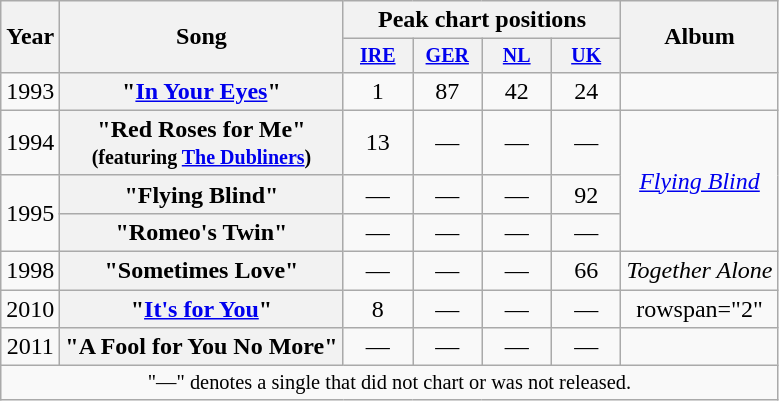<table class="wikitable plainrowheaders" style="text-align:center;">
<tr>
<th scope="col" rowspan="2">Year</th>
<th scope="col" rowspan="2">Song</th>
<th scope="col" colspan="4">Peak chart positions</th>
<th scope="col" rowspan="2">Album</th>
</tr>
<tr style=font-size:smaller>
<th width="40"><a href='#'>IRE</a><br></th>
<th width="40"><a href='#'>GER</a></th>
<th width="40"><a href='#'>NL</a></th>
<th width="40"><a href='#'>UK</a></th>
</tr>
<tr>
<td>1993</td>
<th scope="row">"<a href='#'>In Your Eyes</a>"</th>
<td align="center">1</td>
<td align="center">87</td>
<td align="center">42</td>
<td align="center">24</td>
<td></td>
</tr>
<tr>
<td>1994</td>
<th scope="row">"Red Roses for Me" <br><small>(featuring <a href='#'>The Dubliners</a>)</small></th>
<td align="center">13</td>
<td align="center">—</td>
<td align="center">—</td>
<td align="center">—</td>
<td rowspan="3"><em><a href='#'>Flying Blind</a></em></td>
</tr>
<tr>
<td rowspan="2">1995</td>
<th scope="row">"Flying Blind"</th>
<td align="center">—</td>
<td align="center">—</td>
<td align="center">—</td>
<td align="center">92</td>
</tr>
<tr>
<th scope="row">"Romeo's Twin"</th>
<td align="center">—</td>
<td align="center">—</td>
<td align="center">—</td>
<td align="center">—</td>
</tr>
<tr>
<td>1998</td>
<th scope="row">"Sometimes Love"</th>
<td align="center">—</td>
<td align="center">—</td>
<td align="center">—</td>
<td align="center">66</td>
<td><em>Together Alone</em></td>
</tr>
<tr>
<td>2010</td>
<th scope="row">"<a href='#'>It's for You</a>"</th>
<td align="center">8</td>
<td align="center">—</td>
<td align="center">—</td>
<td align="center">—</td>
<td>rowspan="2" </td>
</tr>
<tr>
<td>2011</td>
<th scope="row">"A Fool for You No More"</th>
<td align="center">—</td>
<td align="center">—</td>
<td align="center">—</td>
<td align="center">—</td>
</tr>
<tr>
<td colspan="7" style="font-size:85%">"—" denotes a single that did not chart or was not released.</td>
</tr>
</table>
